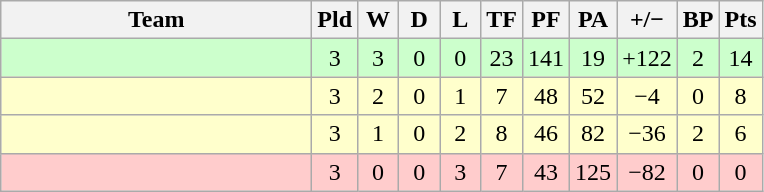<table class="wikitable" style="text-align:center">
<tr>
<th width="200">Team</th>
<th width="20">Pld</th>
<th width="20">W</th>
<th width="20">D</th>
<th width="20">L</th>
<th width="20">TF</th>
<th width="20">PF</th>
<th width="20">PA</th>
<th width="25">+/−</th>
<th width="20">BP</th>
<th width="20">Pts</th>
</tr>
<tr style="background:#cfc;">
<td align="left"></td>
<td>3</td>
<td>3</td>
<td>0</td>
<td>0</td>
<td>23</td>
<td>141</td>
<td>19</td>
<td>+122</td>
<td>2</td>
<td>14</td>
</tr>
<tr style="background:#ffc;">
<td align="left"></td>
<td>3</td>
<td>2</td>
<td>0</td>
<td>1</td>
<td>7</td>
<td>48</td>
<td>52</td>
<td>−4</td>
<td>0</td>
<td>8</td>
</tr>
<tr style="background:#ffc;">
<td align="left"></td>
<td>3</td>
<td>1</td>
<td>0</td>
<td>2</td>
<td>8</td>
<td>46</td>
<td>82</td>
<td>−36</td>
<td>2</td>
<td>6</td>
</tr>
<tr style="background:#fcc;">
<td align="left"></td>
<td>3</td>
<td>0</td>
<td>0</td>
<td>3</td>
<td>7</td>
<td>43</td>
<td>125</td>
<td>−82</td>
<td>0</td>
<td>0</td>
</tr>
</table>
